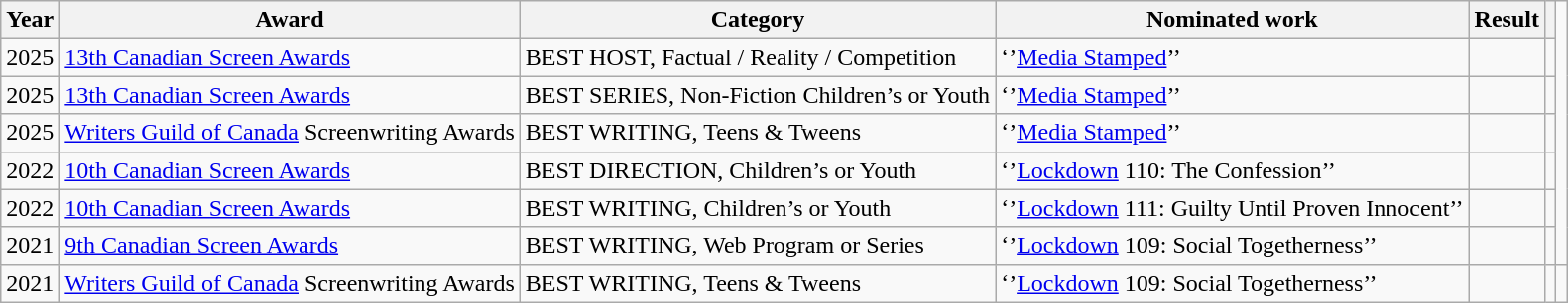<table class="wikitable sortable">
<tr>
<th>Year</th>
<th>Award</th>
<th>Category</th>
<th>Nominated work</th>
<th>Result</th>
<th class="unsortable"></th>
</tr>
<tr>
<td>2025</td>
<td><a href='#'>13th Canadian Screen Awards</a></td>
<td>BEST HOST, Factual / Reality / Competition</td>
<td>‘’<a href='#'>Media Stamped</a>’’</td>
<td></td>
<td style="text-align: center;"></td>
</tr>
<tr>
<td>2025</td>
<td><a href='#'>13th Canadian Screen Awards</a></td>
<td>BEST SERIES, Non-Fiction Children’s or Youth</td>
<td>‘’<a href='#'>Media Stamped</a>’’</td>
<td></td>
<td style="text-align: center;"></td>
</tr>
<tr>
<td>2025</td>
<td><a href='#'>Writers Guild of Canada</a> Screenwriting Awards</td>
<td>BEST WRITING, Teens & Tweens</td>
<td>‘’<a href='#'>Media Stamped</a>’’</td>
<td></td>
<td style="text-align: center;"></td>
</tr>
<tr>
<td>2022</td>
<td><a href='#'>10th Canadian Screen Awards</a></td>
<td>BEST DIRECTION, Children’s or Youth</td>
<td>‘’<a href='#'>Lockdown</a> 110: The Confession’’</td>
<td></td>
<td style="text-align: center;"></td>
</tr>
<tr>
<td>2022</td>
<td><a href='#'>10th Canadian Screen Awards</a></td>
<td>BEST WRITING, Children’s or Youth</td>
<td>‘’<a href='#'>Lockdown</a> 111: Guilty Until Proven Innocent’’</td>
<td></td>
<td style="text-align: center;"></td>
</tr>
<tr>
<td>2021</td>
<td><a href='#'>9th Canadian Screen Awards</a></td>
<td>BEST WRITING, Web Program or Series </td>
<td>‘’<a href='#'>Lockdown</a> 109: Social Togetherness’’</td>
<td></td>
<td style="text-align: center;"></td>
</tr>
<tr>
<td>2021</td>
<td><a href='#'>Writers Guild of Canada</a> Screenwriting Awards</td>
<td>BEST WRITING, Teens & Tweens </td>
<td>‘’<a href='#'>Lockdown</a> 109: Social Togetherness’’</td>
<td></td>
<td style="text-align: center;"></td>
<td></td>
</tr>
</table>
